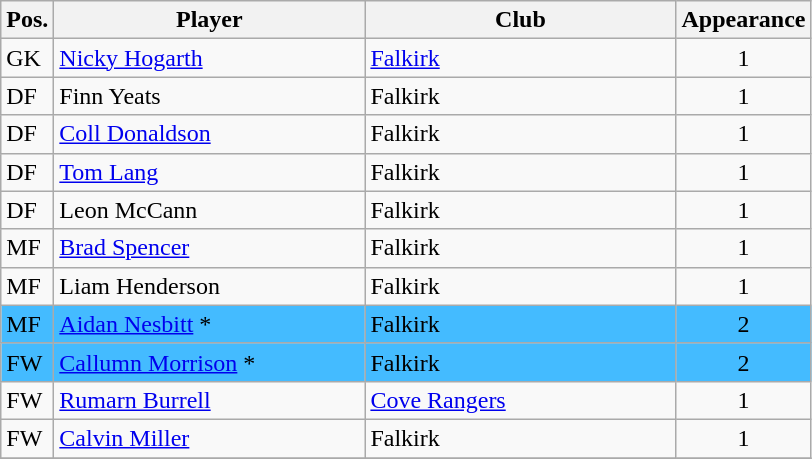<table class="wikitable">
<tr>
<th>Pos.</th>
<th>Player</th>
<th>Club</th>
<th>Appearance</th>
</tr>
<tr>
<td>GK</td>
<td style="width:200px;"><a href='#'>Nicky Hogarth</a></td>
<td style="width:200px;"><a href='#'>Falkirk</a></td>
<td align="center">1</td>
</tr>
<tr>
<td>DF</td>
<td>Finn Yeats</td>
<td>Falkirk</td>
<td align="center">1</td>
</tr>
<tr>
<td>DF</td>
<td><a href='#'>Coll Donaldson</a></td>
<td>Falkirk</td>
<td align="center">1</td>
</tr>
<tr>
<td>DF</td>
<td><a href='#'>Tom Lang</a></td>
<td>Falkirk</td>
<td align="center">1</td>
</tr>
<tr>
<td>DF</td>
<td>Leon McCann</td>
<td>Falkirk</td>
<td align="center">1</td>
</tr>
<tr>
<td>MF</td>
<td><a href='#'>Brad Spencer</a></td>
<td>Falkirk</td>
<td align="center">1</td>
</tr>
<tr>
<td>MF</td>
<td>Liam Henderson</td>
<td>Falkirk</td>
<td align="center">1</td>
</tr>
<tr style="background:#44bbff;">
<td>MF</td>
<td><a href='#'>Aidan Nesbitt</a> *</td>
<td>Falkirk</td>
<td align="center">2</td>
</tr>
<tr style="background:#44bbff;">
<td>FW</td>
<td><a href='#'>Callumn Morrison</a> *</td>
<td>Falkirk</td>
<td align="center">2</td>
</tr>
<tr>
<td>FW</td>
<td><a href='#'>Rumarn Burrell</a></td>
<td><a href='#'>Cove Rangers</a></td>
<td align="center">1</td>
</tr>
<tr>
<td>FW</td>
<td><a href='#'>Calvin Miller</a></td>
<td>Falkirk</td>
<td align="center">1</td>
</tr>
<tr>
</tr>
</table>
